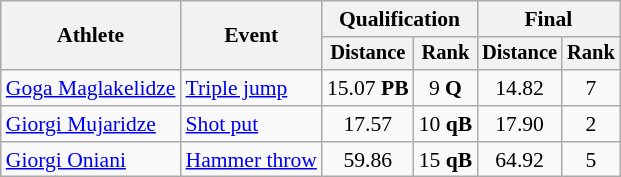<table class="wikitable" style="font-size:90%">
<tr>
<th rowspan=2>Athlete</th>
<th rowspan=2>Event</th>
<th colspan=2>Qualification</th>
<th colspan=2>Final</th>
</tr>
<tr style="font-size:95%">
<th>Distance</th>
<th>Rank</th>
<th>Distance</th>
<th>Rank</th>
</tr>
<tr align=center>
<td align=left><a href='#'>Goga Maglakelidze</a></td>
<td align=left><a href='#'>Triple jump</a></td>
<td>15.07 <strong>PB</strong></td>
<td>9 <strong>Q</strong></td>
<td>14.82</td>
<td>7</td>
</tr>
<tr align=center>
<td align=left><a href='#'>Giorgi Mujaridze</a></td>
<td align=left><a href='#'>Shot put</a></td>
<td>17.57</td>
<td>10 <strong>qB</strong></td>
<td>17.90</td>
<td>2</td>
</tr>
<tr align=center>
<td align=left><a href='#'>Giorgi Oniani</a></td>
<td align=left><a href='#'>Hammer throw</a></td>
<td>59.86</td>
<td>15 <strong>qB</strong></td>
<td>64.92</td>
<td>5</td>
</tr>
</table>
